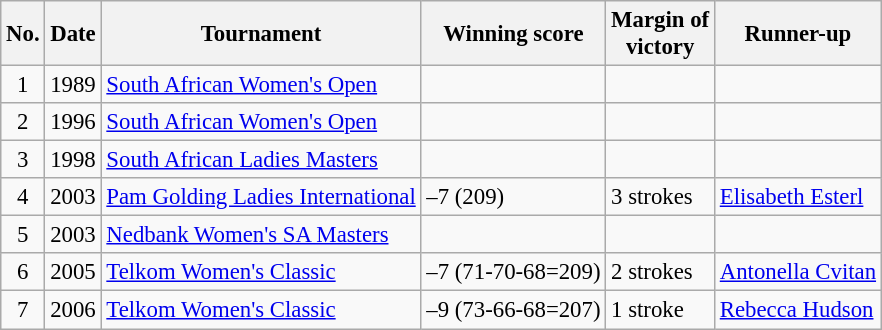<table class="wikitable" style="font-size:95%;">
<tr>
<th>No.</th>
<th>Date</th>
<th>Tournament</th>
<th>Winning score</th>
<th>Margin of<br>victory</th>
<th>Runner-up</th>
</tr>
<tr>
<td align=center>1</td>
<td>1989</td>
<td><a href='#'>South African Women's Open</a></td>
<td></td>
<td></td>
<td></td>
</tr>
<tr>
<td align=center>2</td>
<td>1996</td>
<td><a href='#'>South African Women's Open</a></td>
<td></td>
<td></td>
<td></td>
</tr>
<tr>
<td align=center>3</td>
<td>1998</td>
<td><a href='#'>South African Ladies Masters</a></td>
<td></td>
<td></td>
<td></td>
</tr>
<tr>
<td align=center>4</td>
<td>2003</td>
<td><a href='#'>Pam Golding Ladies International</a></td>
<td>–7 (209)</td>
<td>3 strokes</td>
<td> <a href='#'>Elisabeth Esterl</a></td>
</tr>
<tr>
<td align=center>5</td>
<td>2003</td>
<td><a href='#'>Nedbank Women's SA Masters</a></td>
<td></td>
<td></td>
<td></td>
</tr>
<tr>
<td align=center>6</td>
<td>2005</td>
<td><a href='#'>Telkom Women's Classic</a></td>
<td>–7 (71-70-68=209)</td>
<td>2 strokes</td>
<td> <a href='#'>Antonella Cvitan</a></td>
</tr>
<tr>
<td align=center>7</td>
<td>2006</td>
<td><a href='#'>Telkom Women's Classic</a></td>
<td>–9 (73-66-68=207)</td>
<td>1 stroke</td>
<td> <a href='#'>Rebecca Hudson</a></td>
</tr>
</table>
